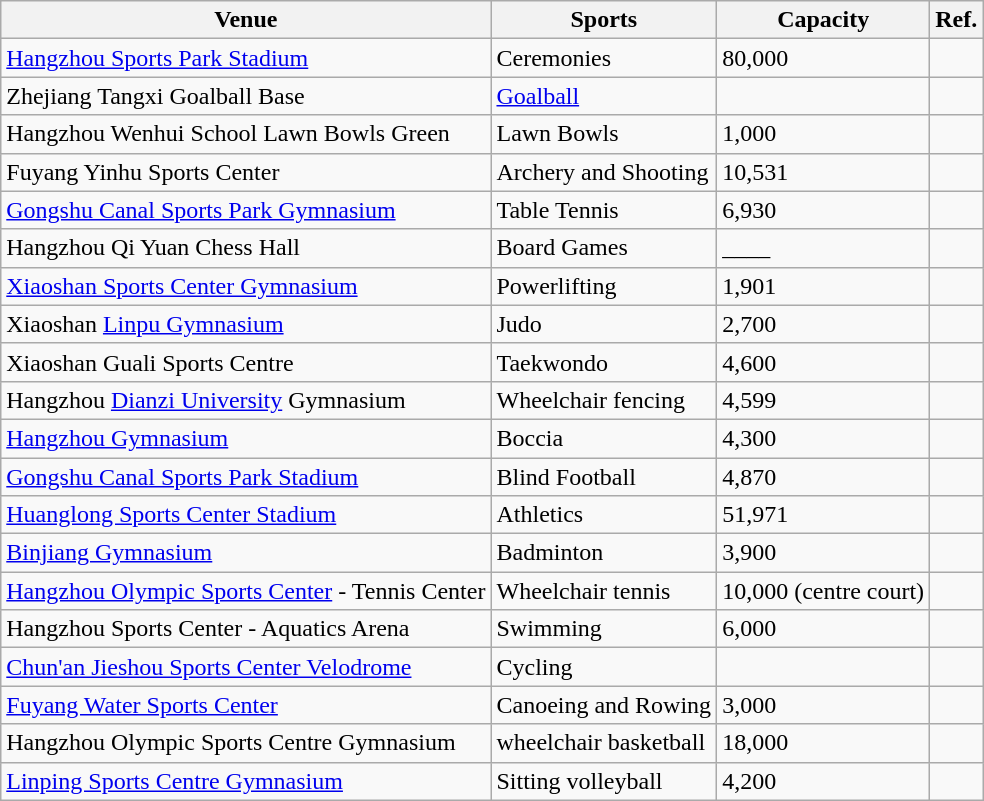<table class="wikitable sortable">
<tr>
<th>Venue</th>
<th>Sports</th>
<th>Capacity</th>
<th>Ref.</th>
</tr>
<tr>
<td><a href='#'>Hangzhou Sports Park Stadium</a></td>
<td>Ceremonies</td>
<td>80,000</td>
<td></td>
</tr>
<tr>
<td>Zhejiang Tangxi Goalball Base</td>
<td><a href='#'>Goalball</a></td>
<td></td>
<td></td>
</tr>
<tr>
<td>Hangzhou Wenhui School Lawn Bowls Green</td>
<td>Lawn Bowls</td>
<td>1,000</td>
<td></td>
</tr>
<tr>
<td>Fuyang Yinhu Sports Center</td>
<td>Archery and Shooting</td>
<td>10,531</td>
<td></td>
</tr>
<tr>
<td><a href='#'>Gongshu Canal Sports Park Gymnasium</a></td>
<td>Table Tennis</td>
<td>6,930</td>
<td></td>
</tr>
<tr>
<td>Hangzhou Qi Yuan Chess Hall</td>
<td>Board Games</td>
<td>____</td>
<td></td>
</tr>
<tr>
<td><a href='#'>Xiaoshan Sports Center Gymnasium</a></td>
<td>Powerlifting</td>
<td>1,901</td>
<td></td>
</tr>
<tr>
<td>Xiaoshan <a href='#'>Linpu Gymnasium</a></td>
<td>Judo</td>
<td>2,700</td>
<td></td>
</tr>
<tr>
<td>Xiaoshan Guali Sports Centre</td>
<td>Taekwondo</td>
<td>4,600</td>
<td></td>
</tr>
<tr>
<td>Hangzhou <a href='#'>Dianzi University</a> Gymnasium</td>
<td>Wheelchair fencing</td>
<td>4,599</td>
<td></td>
</tr>
<tr>
<td><a href='#'>Hangzhou Gymnasium</a></td>
<td>Boccia</td>
<td>4,300</td>
<td></td>
</tr>
<tr>
<td><a href='#'>Gongshu Canal Sports Park Stadium</a></td>
<td>Blind Football</td>
<td>4,870</td>
<td></td>
</tr>
<tr>
<td><a href='#'>Huanglong Sports Center Stadium</a></td>
<td>Athletics</td>
<td>51,971</td>
<td></td>
</tr>
<tr>
<td><a href='#'>Binjiang Gymnasium</a></td>
<td>Badminton</td>
<td>3,900</td>
<td></td>
</tr>
<tr>
<td><a href='#'>Hangzhou Olympic Sports Center</a> - Tennis Center</td>
<td>Wheelchair tennis</td>
<td>10,000 (centre court)</td>
<td></td>
</tr>
<tr>
<td>Hangzhou Sports Center - Aquatics Arena</td>
<td>Swimming</td>
<td>6,000</td>
<td></td>
</tr>
<tr>
<td><a href='#'>Chun'an Jieshou Sports Center Velodrome</a></td>
<td>Cycling</td>
<td></td>
<td></td>
</tr>
<tr>
<td><a href='#'>Fuyang Water Sports Center</a></td>
<td>Canoeing and Rowing</td>
<td>3,000</td>
<td></td>
</tr>
<tr>
<td>Hangzhou Olympic Sports Centre Gymnasium</td>
<td>wheelchair basketball</td>
<td>18,000</td>
<td></td>
</tr>
<tr>
<td><a href='#'>Linping Sports Centre Gymnasium</a></td>
<td>Sitting volleyball</td>
<td>4,200</td>
<td></td>
</tr>
</table>
